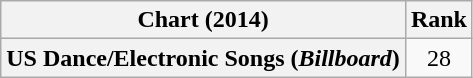<table class="wikitable plainrowheaders">
<tr>
<th scope="col">Chart (2014)</th>
<th scope="col">Rank</th>
</tr>
<tr>
<th scope="row">US Dance/Electronic Songs (<em>Billboard</em>)</th>
<td align=center>28</td>
</tr>
</table>
